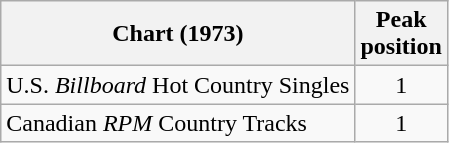<table class="wikitable sortable">
<tr>
<th align="left">Chart (1973)</th>
<th align="center">Peak<br>position</th>
</tr>
<tr>
<td align="left">U.S. <em>Billboard</em> Hot Country Singles</td>
<td align="center">1</td>
</tr>
<tr>
<td align="left">Canadian <em>RPM</em> Country Tracks</td>
<td align="center">1</td>
</tr>
</table>
